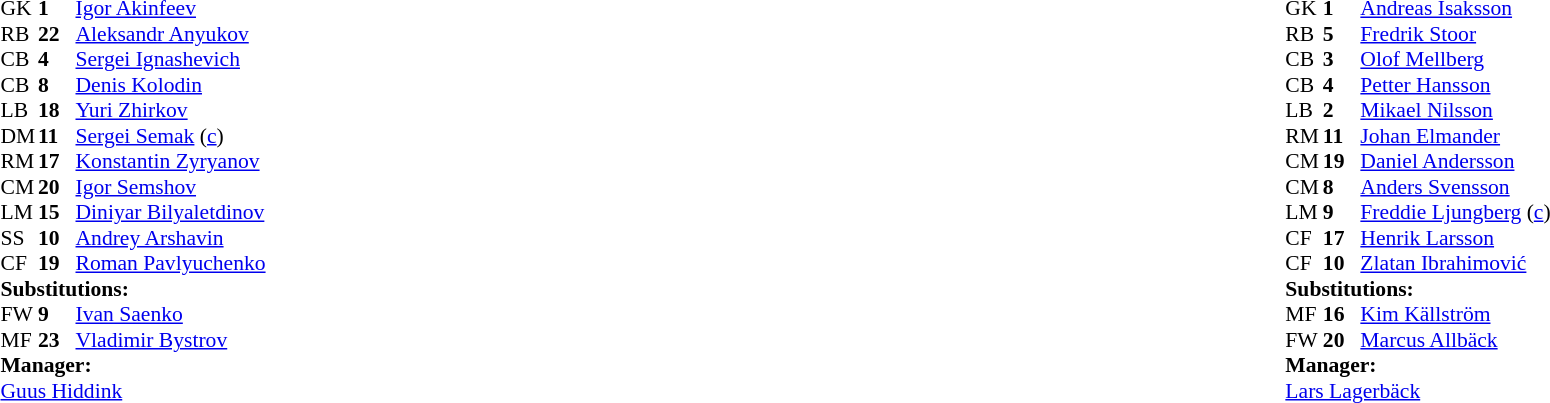<table style="width:100%;">
<tr>
<td style="vertical-align:top; width:40%;"><br><table style="font-size:90%" cellspacing="0" cellpadding="0">
<tr>
<th width="25"></th>
<th width="25"></th>
</tr>
<tr>
<td>GK</td>
<td><strong>1</strong></td>
<td><a href='#'>Igor Akinfeev</a></td>
</tr>
<tr>
<td>RB</td>
<td><strong>22</strong></td>
<td><a href='#'>Aleksandr Anyukov</a></td>
</tr>
<tr>
<td>CB</td>
<td><strong>4</strong></td>
<td><a href='#'>Sergei Ignashevich</a></td>
</tr>
<tr>
<td>CB</td>
<td><strong>8</strong></td>
<td><a href='#'>Denis Kolodin</a></td>
<td></td>
</tr>
<tr>
<td>LB</td>
<td><strong>18</strong></td>
<td><a href='#'>Yuri Zhirkov</a></td>
</tr>
<tr>
<td>DM</td>
<td><strong>11</strong></td>
<td><a href='#'>Sergei Semak</a> (<a href='#'>c</a>)</td>
<td></td>
</tr>
<tr>
<td>RM</td>
<td><strong>17</strong></td>
<td><a href='#'>Konstantin Zyryanov</a></td>
</tr>
<tr>
<td>CM</td>
<td><strong>20</strong></td>
<td><a href='#'>Igor Semshov</a></td>
</tr>
<tr>
<td>LM</td>
<td><strong>15</strong></td>
<td><a href='#'>Diniyar Bilyaletdinov</a></td>
<td></td>
<td></td>
</tr>
<tr>
<td>SS</td>
<td><strong>10</strong></td>
<td><a href='#'>Andrey Arshavin</a></td>
<td></td>
</tr>
<tr>
<td>CF</td>
<td><strong>19</strong></td>
<td><a href='#'>Roman Pavlyuchenko</a></td>
<td></td>
<td></td>
</tr>
<tr>
<td colspan=3><strong>Substitutions:</strong></td>
</tr>
<tr>
<td>FW</td>
<td><strong>9</strong></td>
<td><a href='#'>Ivan Saenko</a></td>
<td></td>
<td></td>
</tr>
<tr>
<td>MF</td>
<td><strong>23</strong></td>
<td><a href='#'>Vladimir Bystrov</a></td>
<td></td>
<td></td>
</tr>
<tr>
<td colspan=3><strong>Manager:</strong></td>
</tr>
<tr>
<td colspan=3> <a href='#'>Guus Hiddink</a></td>
</tr>
</table>
</td>
<td valign="top"></td>
<td style="vertical-align:top; width:50%;"><br><table style="font-size:90%; margin:auto;" cellspacing="0" cellpadding="0">
<tr>
<th width=25></th>
<th width=25></th>
</tr>
<tr>
<td>GK</td>
<td><strong>1</strong></td>
<td><a href='#'>Andreas Isaksson</a></td>
<td></td>
</tr>
<tr>
<td>RB</td>
<td><strong>5</strong></td>
<td><a href='#'>Fredrik Stoor</a></td>
</tr>
<tr>
<td>CB</td>
<td><strong>3</strong></td>
<td><a href='#'>Olof Mellberg</a></td>
</tr>
<tr>
<td>CB</td>
<td><strong>4</strong></td>
<td><a href='#'>Petter Hansson</a></td>
</tr>
<tr>
<td>LB</td>
<td><strong>2</strong></td>
<td><a href='#'>Mikael Nilsson</a></td>
<td></td>
<td></td>
</tr>
<tr>
<td>RM</td>
<td><strong>11</strong></td>
<td><a href='#'>Johan Elmander</a></td>
<td></td>
</tr>
<tr>
<td>CM</td>
<td><strong>19</strong></td>
<td><a href='#'>Daniel Andersson</a></td>
<td></td>
<td></td>
</tr>
<tr>
<td>CM</td>
<td><strong>8</strong></td>
<td><a href='#'>Anders Svensson</a></td>
</tr>
<tr>
<td>LM</td>
<td><strong>9</strong></td>
<td><a href='#'>Freddie Ljungberg</a> (<a href='#'>c</a>)</td>
</tr>
<tr>
<td>CF</td>
<td><strong>17</strong></td>
<td><a href='#'>Henrik Larsson</a></td>
</tr>
<tr>
<td>CF</td>
<td><strong>10</strong></td>
<td><a href='#'>Zlatan Ibrahimović</a></td>
</tr>
<tr>
<td colspan=3><strong>Substitutions:</strong></td>
</tr>
<tr>
<td>MF</td>
<td><strong>16</strong></td>
<td><a href='#'>Kim Källström</a></td>
<td></td>
<td></td>
</tr>
<tr>
<td>FW</td>
<td><strong>20</strong></td>
<td><a href='#'>Marcus Allbäck</a></td>
<td></td>
<td></td>
</tr>
<tr>
<td colspan=3><strong>Manager:</strong></td>
</tr>
<tr>
<td colspan=3><a href='#'>Lars Lagerbäck</a></td>
</tr>
</table>
</td>
</tr>
</table>
